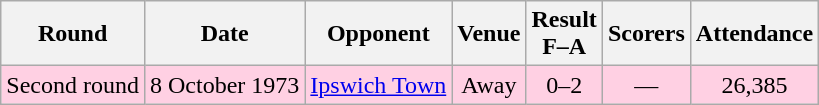<table class="wikitable" style="text-align:center;">
<tr>
<th>Round</th>
<th>Date</th>
<th>Opponent</th>
<th>Venue</th>
<th>Result<br>F–A</th>
<th class=unsortable>Scorers</th>
<th>Attendance</th>
</tr>
<tr style="background-color: #ffd0e3;">
<td>Second round</td>
<td>8 October 1973</td>
<td><a href='#'>Ipswich Town</a></td>
<td>Away</td>
<td>0–2</td>
<td>—</td>
<td>26,385</td>
</tr>
</table>
